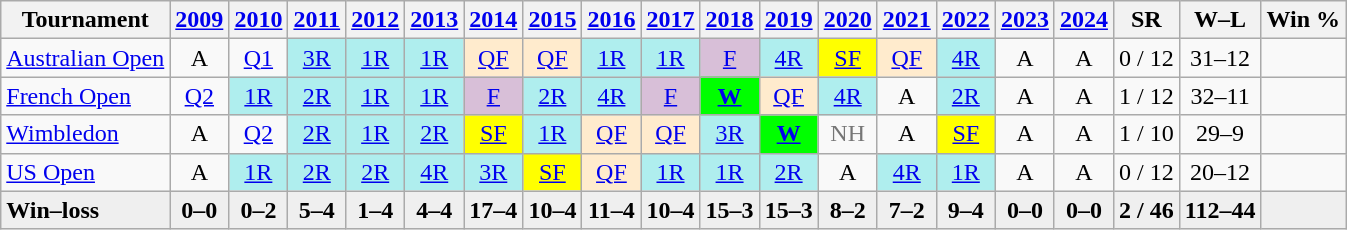<table class=wikitable style=text-align:center>
<tr>
<th>Tournament</th>
<th style="width:30px;"><a href='#'>2009</a></th>
<th width=30><a href='#'>2010</a></th>
<th width=30><a href='#'>2011</a></th>
<th width=30><a href='#'>2012</a></th>
<th width=30><a href='#'>2013</a></th>
<th width=30><a href='#'>2014</a></th>
<th width=30><a href='#'>2015</a></th>
<th width=30><a href='#'>2016</a></th>
<th width=30><a href='#'>2017</a></th>
<th width=30><a href='#'>2018</a></th>
<th width=30><a href='#'>2019</a></th>
<th width=30><a href='#'>2020</a></th>
<th width=30><a href='#'>2021</a></th>
<th width=30><a href='#'>2022</a></th>
<th><a href='#'>2023</a></th>
<th><a href='#'>2024</a></th>
<th>SR</th>
<th>W–L</th>
<th>Win %</th>
</tr>
<tr>
<td align=left><a href='#'>Australian Open</a></td>
<td>A</td>
<td><a href='#'>Q1</a></td>
<td style=background:#afeeee><a href='#'>3R</a></td>
<td style=background:#afeeee><a href='#'>1R</a></td>
<td style=background:#afeeee><a href='#'>1R</a></td>
<td style=background:#ffebcd><a href='#'>QF</a></td>
<td style=background:#ffebcd><a href='#'>QF</a></td>
<td style=background:#afeeee><a href='#'>1R</a></td>
<td style=background:#afeeee><a href='#'>1R</a></td>
<td style=background:thistle><a href='#'>F</a></td>
<td style=background:#afeeee><a href='#'>4R</a></td>
<td style=background:yellow><a href='#'>SF</a></td>
<td style=background:#ffebcd><a href='#'>QF</a></td>
<td style=background:#afeeee><a href='#'>4R</a></td>
<td>A</td>
<td>A</td>
<td>0 / 12</td>
<td>31–12</td>
<td></td>
</tr>
<tr>
<td align=left><a href='#'>French Open</a></td>
<td><a href='#'>Q2</a></td>
<td style=background:#afeeee><a href='#'>1R</a></td>
<td style=background:#afeeee><a href='#'>2R</a></td>
<td style=background:#afeeee><a href='#'>1R</a></td>
<td style=background:#afeeee><a href='#'>1R</a></td>
<td style=background:thistle><a href='#'>F</a></td>
<td style=background:#afeeee><a href='#'>2R</a></td>
<td style=background:#afeeee><a href='#'>4R</a></td>
<td style=background:thistle><a href='#'>F</a></td>
<td style=background:lime><strong><a href='#'>W</a></strong></td>
<td style=background:#ffebcd><a href='#'>QF</a></td>
<td style=background:#afeeee><a href='#'>4R</a></td>
<td>A</td>
<td style=background:#afeeee><a href='#'>2R</a></td>
<td>A</td>
<td>A</td>
<td>1 / 12</td>
<td>32–11</td>
<td></td>
</tr>
<tr>
<td align=left><a href='#'>Wimbledon</a></td>
<td>A</td>
<td><a href='#'>Q2</a></td>
<td style=background:#afeeee><a href='#'>2R</a></td>
<td style=background:#afeeee><a href='#'>1R</a></td>
<td style=background:#afeeee><a href='#'>2R</a></td>
<td style=background:yellow><a href='#'>SF</a></td>
<td style=background:#afeeee><a href='#'>1R</a></td>
<td style=background:#ffebcd><a href='#'>QF</a></td>
<td style=background:#ffebcd><a href='#'>QF</a></td>
<td style=background:#afeeee><a href='#'>3R</a></td>
<td style=background:lime><strong><a href='#'>W</a></strong></td>
<td style=color:#767676>NH</td>
<td>A</td>
<td style=background:yellow><a href='#'>SF</a></td>
<td>A</td>
<td>A</td>
<td>1 / 10</td>
<td>29–9</td>
<td></td>
</tr>
<tr>
<td align=left><a href='#'>US Open</a></td>
<td>A</td>
<td style=background:#afeeee><a href='#'>1R</a></td>
<td style=background:#afeeee><a href='#'>2R</a></td>
<td style=background:#afeeee><a href='#'>2R</a></td>
<td style=background:#afeeee><a href='#'>4R</a></td>
<td style=background:#afeeee><a href='#'>3R</a></td>
<td style=background:yellow><a href='#'>SF</a></td>
<td style=background:#ffebcd><a href='#'>QF</a></td>
<td style=background:#afeeee><a href='#'>1R</a></td>
<td style=background:#afeeee><a href='#'>1R</a></td>
<td style=background:#afeeee><a href='#'>2R</a></td>
<td>A</td>
<td style=background:#afeeee><a href='#'>4R</a></td>
<td bgcolor=afeeee><a href='#'>1R</a></td>
<td>A</td>
<td>A</td>
<td>0 / 12</td>
<td>20–12</td>
<td></td>
</tr>
<tr style="font-weight:bold; background:#efefef">
<td style=text-align:left>Win–loss</td>
<td>0–0</td>
<td>0–2</td>
<td>5–4</td>
<td>1–4</td>
<td>4–4</td>
<td>17–4</td>
<td>10–4</td>
<td>11–4</td>
<td>10–4</td>
<td>15–3</td>
<td>15–3</td>
<td>8–2</td>
<td>7–2</td>
<td>9–4</td>
<td>0–0</td>
<td>0–0</td>
<td>2 / 46</td>
<td>112–44</td>
<td></td>
</tr>
</table>
